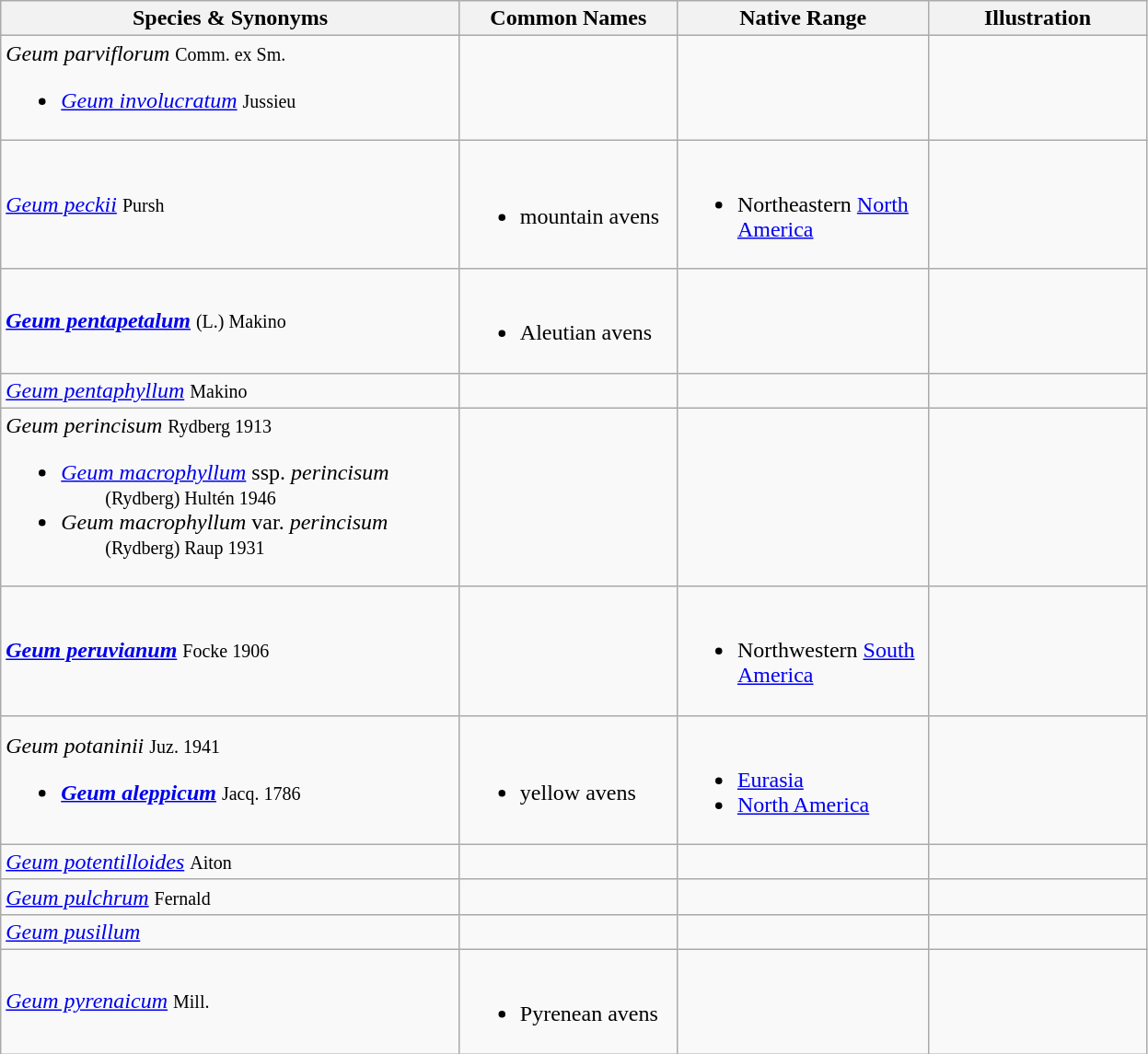<table class="wikitable">
<tr>
<th width=325>Species & Synonyms</th>
<th width=150>Common Names</th>
<th width=175>Native Range</th>
<th width=150>Illustration</th>
</tr>
<tr>
<td><em>Geum parviflorum</em> <small>Comm. ex Sm.</small><br><ul><li><em><a href='#'>Geum involucratum</a></em> <small>Jussieu</small></li></ul></td>
<td></td>
<td></td>
<td></td>
</tr>
<tr>
<td><em><a href='#'>Geum peckii</a></em> <small>Pursh</small></td>
<td><br><ul><li>mountain avens</li></ul></td>
<td><br><ul><li>Northeastern <a href='#'>North America</a></li></ul></td>
<td></td>
</tr>
<tr>
<td><strong><em><a href='#'>Geum pentapetalum</a></em></strong> <small>(L.) Makino</small></td>
<td><br><ul><li>Aleutian avens</li></ul></td>
<td></td>
<td></td>
</tr>
<tr>
<td><em><a href='#'>Geum pentaphyllum</a></em> <small>Makino</small></td>
<td></td>
<td></td>
<td></td>
</tr>
<tr>
<td><em>Geum perincisum</em> <small>Rydberg 1913</small><br><ul><li><em><a href='#'>Geum macrophyllum</a></em> ssp. <em>perincisum</em><br>  <small>(Rydberg) Hultén 1946</small></li><li><em>Geum macrophyllum</em> var. <em>perincisum</em><br>  <small>(Rydberg) Raup 1931</small></li></ul></td>
<td></td>
<td></td>
<td></td>
</tr>
<tr>
<td><strong><em><a href='#'>Geum peruvianum</a></em></strong> <small>Focke 1906</small></td>
<td></td>
<td><br><ul><li>Northwestern <a href='#'>South America</a></li></ul></td>
<td></td>
</tr>
<tr>
<td><em>Geum potaninii</em> <small>Juz. 1941</small><br><ul><li><strong><em><a href='#'>Geum aleppicum</a></em></strong> <small>Jacq. 1786</small></li></ul></td>
<td><br><ul><li>yellow avens</li></ul></td>
<td><br><ul><li><a href='#'>Eurasia</a></li><li><a href='#'>North America</a></li></ul></td>
<td></td>
</tr>
<tr>
<td><em><a href='#'>Geum potentilloides</a></em> <small>Aiton</small></td>
<td></td>
<td></td>
<td></td>
</tr>
<tr>
<td><em><a href='#'>Geum pulchrum</a></em> <small>Fernald</small></td>
<td></td>
<td></td>
<td></td>
</tr>
<tr>
<td><em><a href='#'>Geum pusillum</a></em> <small></small></td>
<td></td>
<td></td>
<td></td>
</tr>
<tr>
<td><em><a href='#'>Geum pyrenaicum</a></em> <small>Mill.</small></td>
<td><br><ul><li>Pyrenean avens</li></ul></td>
<td></td>
<td></td>
</tr>
</table>
